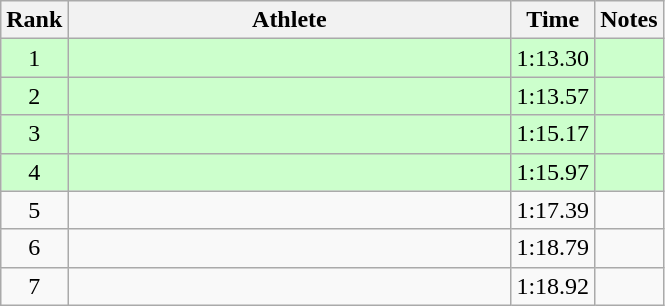<table class="wikitable" style="text-align:center">
<tr>
<th>Rank</th>
<th Style="width:18em">Athlete</th>
<th>Time</th>
<th>Notes</th>
</tr>
<tr style="background:#cfc">
<td>1</td>
<td style="text-align:left"></td>
<td>1:13.30</td>
<td></td>
</tr>
<tr style="background:#cfc">
<td>2</td>
<td style="text-align:left"></td>
<td>1:13.57</td>
<td></td>
</tr>
<tr style="background:#cfc">
<td>3</td>
<td style="text-align:left"></td>
<td>1:15.17</td>
<td></td>
</tr>
<tr style="background:#cfc">
<td>4</td>
<td style="text-align:left"></td>
<td>1:15.97</td>
<td></td>
</tr>
<tr>
<td>5</td>
<td style="text-align:left"></td>
<td>1:17.39</td>
<td></td>
</tr>
<tr>
<td>6</td>
<td style="text-align:left"></td>
<td>1:18.79</td>
<td></td>
</tr>
<tr>
<td>7</td>
<td style="text-align:left"></td>
<td>1:18.92</td>
<td></td>
</tr>
</table>
